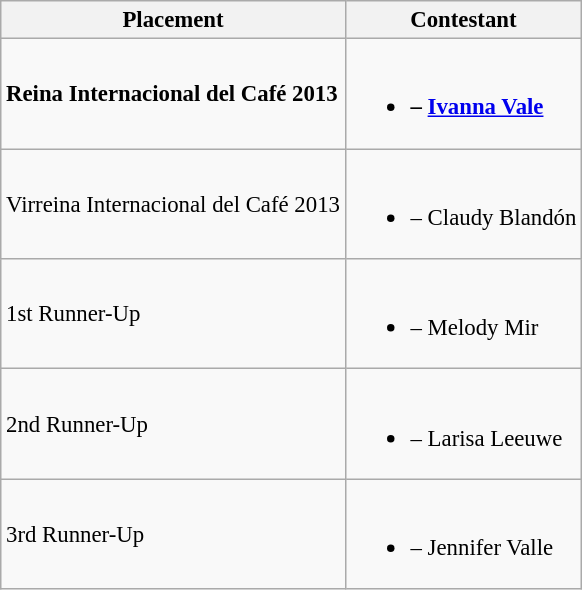<table class="wikitable sortable" style="font-size: 95%;">
<tr>
<th>Placement</th>
<th>Contestant</th>
</tr>
<tr>
<td><strong>Reina Internacional del Café 2013</strong></td>
<td><br><ul><li><strong> – <a href='#'>Ivanna Vale</a></strong></li></ul></td>
</tr>
<tr>
<td>Virreina Internacional del Café 2013</td>
<td><br><ul><li> – Claudy Blandón</li></ul></td>
</tr>
<tr>
<td>1st Runner-Up</td>
<td><br><ul><li> – Melody Mir</li></ul></td>
</tr>
<tr>
<td>2nd Runner-Up</td>
<td><br><ul><li> – Larisa Leeuwe</li></ul></td>
</tr>
<tr>
<td>3rd Runner-Up</td>
<td><br><ul><li> – Jennifer Valle</li></ul></td>
</tr>
</table>
